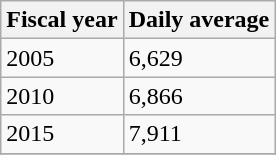<table class="wikitable">
<tr>
<th>Fiscal year</th>
<th>Daily average</th>
</tr>
<tr>
<td>2005</td>
<td>6,629</td>
</tr>
<tr>
<td>2010</td>
<td>6,866</td>
</tr>
<tr>
<td>2015</td>
<td>7,911</td>
</tr>
<tr>
</tr>
</table>
